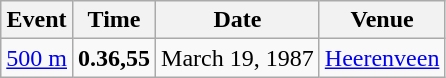<table class='wikitable'>
<tr>
<th>Event</th>
<th>Time</th>
<th>Date</th>
<th>Venue</th>
</tr>
<tr>
<td><a href='#'>500 m</a></td>
<td><strong>0.36,55</strong></td>
<td>March 19, 1987</td>
<td align=left> <a href='#'>Heerenveen</a></td>
</tr>
</table>
